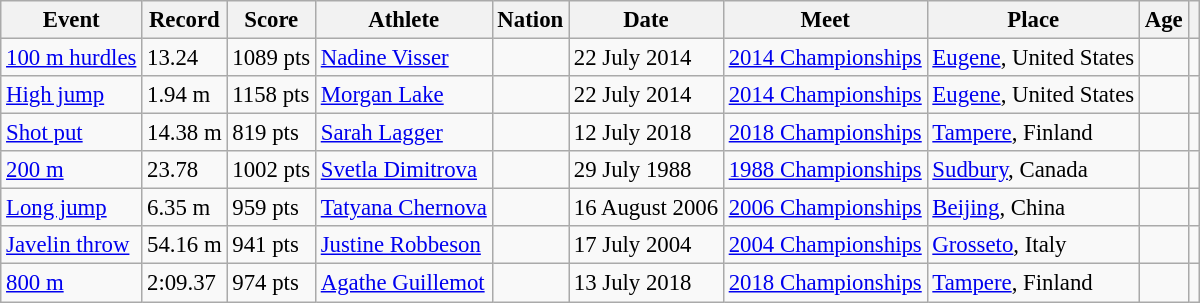<table class="wikitable" style="font-size:95%">
<tr>
<th>Event</th>
<th>Record</th>
<th>Score</th>
<th>Athlete</th>
<th>Nation</th>
<th>Date</th>
<th>Meet</th>
<th>Place</th>
<th>Age</th>
<th></th>
</tr>
<tr>
<td><a href='#'>100 m hurdles</a></td>
<td>13.24 </td>
<td>1089 pts</td>
<td><a href='#'>Nadine Visser</a></td>
<td></td>
<td>22 July 2014</td>
<td><a href='#'>2014 Championships</a></td>
<td><a href='#'>Eugene</a>, United States</td>
<td></td>
<td></td>
</tr>
<tr>
<td><a href='#'>High jump</a></td>
<td>1.94 m</td>
<td>1158 pts</td>
<td><a href='#'>Morgan Lake</a></td>
<td></td>
<td>22 July 2014</td>
<td><a href='#'>2014 Championships</a></td>
<td><a href='#'>Eugene</a>, United States</td>
<td></td>
<td></td>
</tr>
<tr>
<td><a href='#'>Shot put</a></td>
<td>14.38 m</td>
<td>819 pts</td>
<td><a href='#'>Sarah Lagger</a></td>
<td></td>
<td>12 July 2018</td>
<td><a href='#'>2018 Championships</a></td>
<td><a href='#'>Tampere</a>, Finland</td>
<td></td>
<td></td>
</tr>
<tr>
<td><a href='#'>200 m</a></td>
<td>23.78 </td>
<td>1002 pts</td>
<td><a href='#'>Svetla Dimitrova</a></td>
<td></td>
<td>29 July 1988</td>
<td><a href='#'>1988 Championships</a></td>
<td><a href='#'>Sudbury</a>, Canada</td>
<td></td>
<td></td>
</tr>
<tr>
<td><a href='#'>Long jump</a></td>
<td>6.35 m </td>
<td>959 pts</td>
<td><a href='#'>Tatyana Chernova</a></td>
<td></td>
<td>16 August 2006</td>
<td><a href='#'>2006 Championships</a></td>
<td><a href='#'>Beijing</a>, China</td>
<td></td>
<td></td>
</tr>
<tr>
<td><a href='#'>Javelin throw</a></td>
<td>54.16 m</td>
<td>941 pts</td>
<td><a href='#'>Justine Robbeson</a></td>
<td></td>
<td>17 July 2004</td>
<td><a href='#'>2004 Championships</a></td>
<td><a href='#'>Grosseto</a>, Italy</td>
<td></td>
<td></td>
</tr>
<tr>
<td><a href='#'>800 m</a></td>
<td>2:09.37</td>
<td>974 pts</td>
<td><a href='#'>Agathe Guillemot</a></td>
<td></td>
<td>13 July 2018</td>
<td><a href='#'>2018 Championships</a></td>
<td><a href='#'>Tampere</a>, Finland</td>
<td></td>
<td></td>
</tr>
</table>
